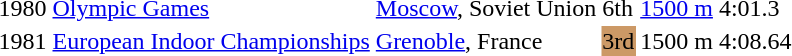<table>
<tr>
<td>1980</td>
<td><a href='#'>Olympic Games</a></td>
<td><a href='#'>Moscow</a>, Soviet Union</td>
<td>6th</td>
<td><a href='#'>1500 m</a></td>
<td>4:01.3</td>
</tr>
<tr>
<td>1981</td>
<td><a href='#'>European Indoor Championships</a></td>
<td><a href='#'>Grenoble</a>, France</td>
<td bgcolor=cc9966>3rd</td>
<td>1500 m</td>
<td>4:08.64</td>
</tr>
</table>
